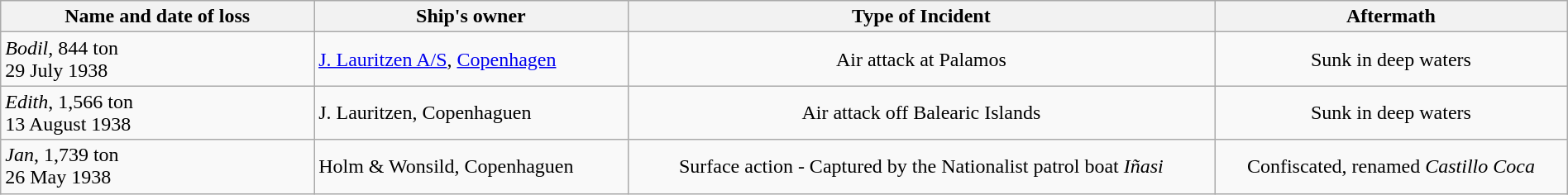<table class="wikitable sortable" width="100%">
<tr>
<th width=20% class=unsortable>Name and date of loss</th>
<th>Ship's owner</th>
<th>Type of Incident</th>
<th>Aftermath</th>
</tr>
<tr align="center">
<td align=left> <em>Bodil</em>, 844 ton<br>29 July 1938</td>
<td align=left> <a href='#'>J. Lauritzen A/S</a>, <a href='#'>Copenhagen</a></td>
<td>Air attack at Palamos</td>
<td>Sunk in deep waters</td>
</tr>
<tr align="center">
<td align=left> <em>Edith</em>, 1,566 ton<br>13 August 1938</td>
<td align=left> J. Lauritzen, Copenhaguen</td>
<td>Air attack off Balearic Islands</td>
<td>Sunk in deep waters</td>
</tr>
<tr align="center">
<td align=left> <em>Jan</em>, 1,739 ton<br>26 May 1938</td>
<td align=left> Holm & Wonsild, Copenhaguen</td>
<td>Surface action - Captured by the Nationalist patrol boat <em>Iñasi</em></td>
<td>Confiscated, renamed <em>Castillo Coca</em></td>
</tr>
</table>
